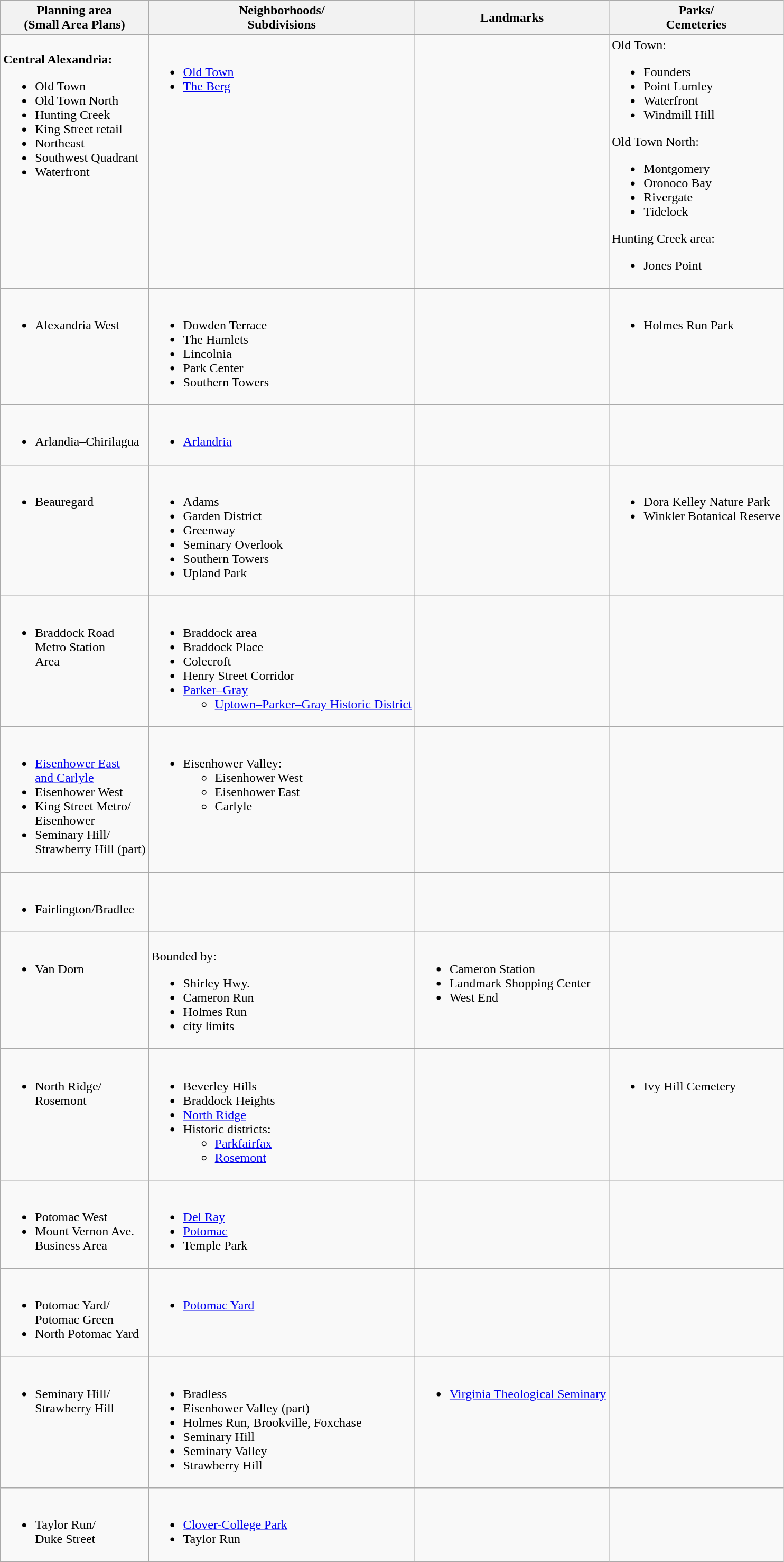<table class="wikitable">
<tr>
<th>Planning area<br>(Small Area Plans)<br></th>
<th>Neighborhoods/<br>Subdivisions</th>
<th>Landmarks</th>
<th>Parks/<br>Cemeteries</th>
</tr>
<tr>
<td style="vertical-align:top;"><br><strong>Central Alexandria:</strong><ul><li>Old Town</li><li>Old Town North</li><li>Hunting Creek</li><li>King Street retail</li><li>Northeast</li><li>Southwest Quadrant</li><li>Waterfront</li></ul></td>
<td style="vertical-align:top;"><br><ul><li><a href='#'>Old Town</a></li><li><a href='#'>The Berg</a></li></ul></td>
<td style="vertical-align:top;"></td>
<td style="vertical-align:top;">Old Town:<br><ul><li>Founders</li><li>Point Lumley</li><li>Waterfront</li><li>Windmill Hill</li></ul>Old Town North:<ul><li>Montgomery</li><li>Oronoco Bay</li><li>Rivergate</li><li>Tidelock</li></ul>Hunting Creek area:<ul><li>Jones Point</li></ul></td>
</tr>
<tr>
<td style="vertical-align:top;"><br><ul><li>Alexandria West</li></ul></td>
<td><br><ul><li>Dowden Terrace</li><li>The Hamlets</li><li>Lincolnia</li><li>Park Center</li><li>Southern Towers</li></ul></td>
<td></td>
<td style="vertical-align:top;"><br><ul><li>Holmes Run Park</li></ul></td>
</tr>
<tr>
<td style="vertical-align:top;"><br><ul><li>Arlandia–Chirilagua</li></ul></td>
<td style="vertical-align:top;"><br><ul><li><a href='#'>Arlandria</a></li></ul></td>
<td style="vertical-align:top;"></td>
<td style="vertical-align:top;"></td>
</tr>
<tr>
<td style="vertical-align:top;"><br><ul><li>Beauregard</li></ul></td>
<td style="vertical-align:top;"><br><ul><li>Adams</li><li>Garden District</li><li>Greenway</li><li>Seminary Overlook</li><li>Southern Towers</li><li>Upland Park</li></ul></td>
<td style="vertical-align:top;"></td>
<td style="vertical-align:top;"><br><ul><li>Dora Kelley Nature Park</li><li>Winkler Botanical Reserve</li></ul></td>
</tr>
<tr>
<td style="vertical-align:top;"><br><ul><li>Braddock Road<br>Metro Station<br>Area</li></ul></td>
<td style="vertical-align:top;"><br><ul><li>Braddock area</li><li>Braddock Place</li><li>Colecroft</li><li>Henry Street Corridor</li><li><a href='#'>Parker–Gray</a><ul><li><a href='#'>Uptown–Parker–Gray Historic District</a></li></ul></li></ul></td>
<td style="vertical-align:top;"></td>
<td style="vertical-align:top;"></td>
</tr>
<tr>
<td style="vertical-align:top;"><br><ul><li><a href='#'>Eisenhower East<br>and Carlyle</a></li><li>Eisenhower West</li><li>King Street Metro/<br>Eisenhower</li><li>Seminary Hill/<br>Strawberry Hill (part)</li></ul></td>
<td style="vertical-align:top;"><br><ul><li>Eisenhower Valley:<ul><li>Eisenhower West</li><li>Eisenhower East</li><li>Carlyle</li></ul></li></ul></td>
<td style="vertical-align:top;"></td>
<td style="vertical-align:top;"></td>
</tr>
<tr>
<td style="vertical-align:top;"><br><ul><li>Fairlington/Bradlee</li></ul></td>
<td style="vertical-align:top;"></td>
<td style="vertical-align:top;"></td>
<td style="vertical-align:top;"></td>
</tr>
<tr>
<td style="vertical-align:top;"><br><ul><li>Van Dorn</li></ul></td>
<td style="vertical-align:top;"><br>Bounded by:<ul><li>Shirley Hwy.</li><li>Cameron Run</li><li>Holmes Run</li><li>city limits</li></ul></td>
<td style="vertical-align:top;"><br><ul><li>Cameron Station</li><li>Landmark Shopping Center</li><li>West End</li></ul></td>
<td style="vertical-align:top;"></td>
</tr>
<tr>
<td style="vertical-align:top;"><br><ul><li>North Ridge/<br>Rosemont</li></ul></td>
<td style="vertical-align:top;"><br><ul><li>Beverley Hills</li><li>Braddock Heights</li><li><a href='#'>North Ridge</a></li><li>Historic districts:<ul><li><a href='#'>Parkfairfax</a></li><li><a href='#'>Rosemont</a></li></ul></li></ul></td>
<td style="vertical-align:top;"></td>
<td style="vertical-align:top;"><br><ul><li>Ivy Hill Cemetery</li></ul></td>
</tr>
<tr>
<td style="vertical-align:top;"><br><ul><li>Potomac West</li><li>Mount Vernon Ave.<br>Business Area</li></ul></td>
<td style="vertical-align:top;"><br><ul><li><a href='#'>Del Ray</a></li><li><a href='#'>Potomac</a></li><li>Temple Park</li></ul></td>
<td style="vertical-align:top;"></td>
<td style="vertical-align:top;"></td>
</tr>
<tr>
<td style="vertical-align:top;"><br><ul><li>Potomac Yard/<br>Potomac Green</li><li>North Potomac Yard</li></ul></td>
<td style="vertical-align:top;"><br><ul><li><a href='#'>Potomac Yard</a></li></ul></td>
<td style="vertical-align:top;"></td>
<td style="vertical-align:top;"></td>
</tr>
<tr>
<td style="vertical-align:top;"><br><ul><li>Seminary Hill/<br>Strawberry Hill</li></ul></td>
<td style="vertical-align:top;"><br><ul><li>Bradless</li><li>Eisenhower Valley (part)</li><li>Holmes Run, Brookville, Foxchase</li><li>Seminary Hill</li><li>Seminary Valley</li><li>Strawberry Hill</li></ul></td>
<td style="vertical-align:top;"><br><ul><li><a href='#'>Virginia Theological Seminary</a></li></ul></td>
<td style="vertical-align:top;"></td>
</tr>
<tr>
<td><br><ul><li>Taylor Run/<br>Duke Street</li></ul></td>
<td><br><ul><li><a href='#'>Clover-College Park</a></li><li>Taylor Run</li></ul></td>
<td></td>
<td></td>
</tr>
</table>
